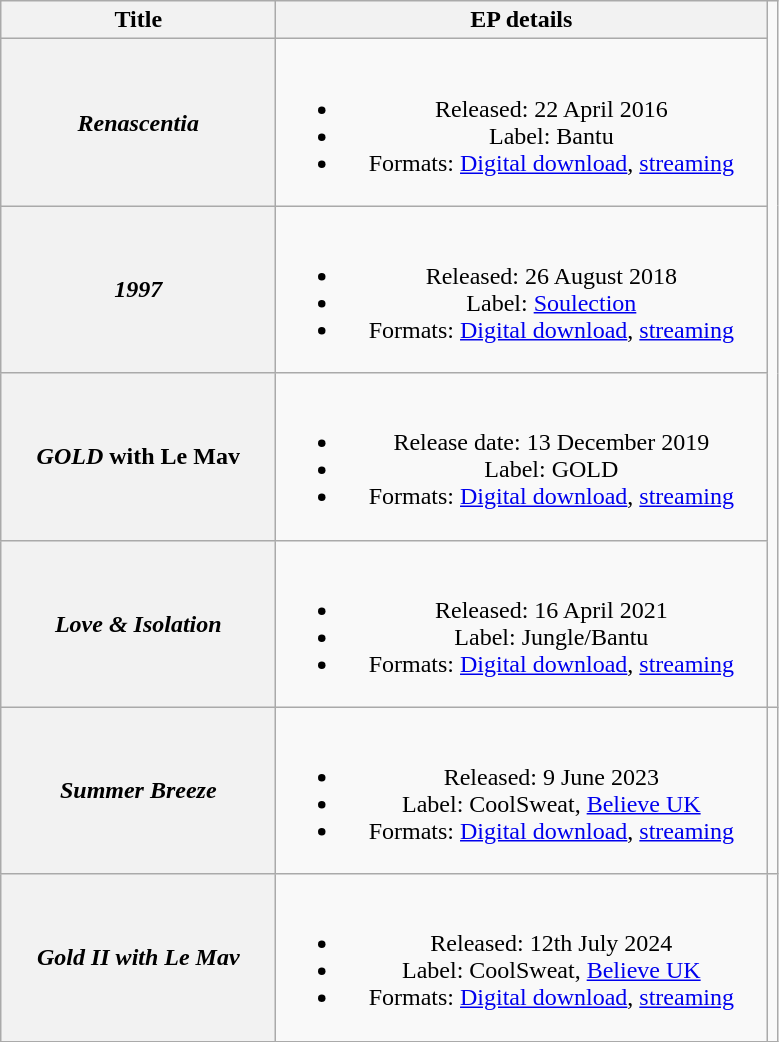<table class="wikitable plainrowheaders" style="text-align:center;">
<tr>
<th scope="col" style="width:11em;">Title</th>
<th scope="col" style="width:20em;">EP details</th>
</tr>
<tr>
<th scope="row"><em>Renascentia</em></th>
<td><br><ul><li>Released: 22 April 2016</li><li>Label: Bantu</li><li>Formats: <a href='#'>Digital download</a>, <a href='#'>streaming</a></li></ul></td>
</tr>
<tr>
<th scope="row"><em>1997</em></th>
<td><br><ul><li>Released: 26 August 2018</li><li>Label: <a href='#'>Soulection</a></li><li>Formats: <a href='#'>Digital download</a>, <a href='#'>streaming</a></li></ul></td>
</tr>
<tr>
<th scope="row"><em>GOLD</em> with Le Mav</th>
<td><br><ul><li>Release date: 13 December 2019</li><li>Label: GOLD</li><li>Formats: <a href='#'>Digital download</a>, <a href='#'>streaming</a></li></ul></td>
</tr>
<tr>
<th scope="row"><em>Love & Isolation</em></th>
<td><br><ul><li>Released: 16 April 2021</li><li>Label: Jungle/Bantu</li><li>Formats: <a href='#'>Digital download</a>, <a href='#'>streaming</a></li></ul></td>
</tr>
<tr>
<th scope="row"><em>Summer Breeze</em></th>
<td><br><ul><li>Released: 9 June 2023</li><li>Label: CoolSweat, <a href='#'>Believe UK</a></li><li>Formats: <a href='#'>Digital download</a>, <a href='#'>streaming</a></li></ul></td>
<td></td>
</tr>
<tr>
<th scope="row"><em>Gold II with Le Mav</em></th>
<td><br><ul><li>Released: 12th July 2024</li><li>Label: CoolSweat, <a href='#'>Believe UK</a></li><li>Formats: <a href='#'>Digital download</a>, <a href='#'>streaming</a></li></ul></td>
</tr>
</table>
